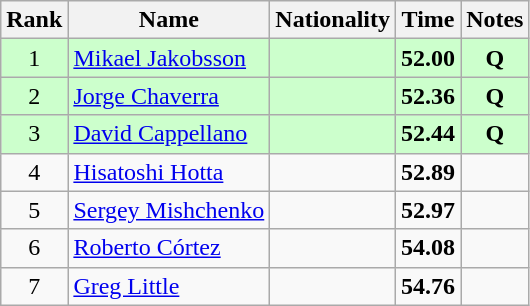<table class="wikitable sortable" style="text-align:center">
<tr>
<th>Rank</th>
<th>Name</th>
<th>Nationality</th>
<th>Time</th>
<th>Notes</th>
</tr>
<tr bgcolor=ccffcc>
<td>1</td>
<td align=left><a href='#'>Mikael Jakobsson</a></td>
<td align=left></td>
<td><strong>52.00</strong></td>
<td><strong>Q</strong></td>
</tr>
<tr bgcolor=ccffcc>
<td>2</td>
<td align=left><a href='#'>Jorge Chaverra</a></td>
<td align=left></td>
<td><strong>52.36</strong></td>
<td><strong>Q</strong></td>
</tr>
<tr bgcolor=ccffcc>
<td>3</td>
<td align=left><a href='#'>David Cappellano</a></td>
<td align=left></td>
<td><strong>52.44</strong></td>
<td><strong>Q</strong></td>
</tr>
<tr>
<td>4</td>
<td align=left><a href='#'>Hisatoshi Hotta</a></td>
<td align=left></td>
<td><strong>52.89</strong></td>
<td></td>
</tr>
<tr>
<td>5</td>
<td align=left><a href='#'>Sergey Mishchenko</a></td>
<td align=left></td>
<td><strong>52.97</strong></td>
<td></td>
</tr>
<tr>
<td>6</td>
<td align=left><a href='#'>Roberto Córtez</a></td>
<td align=left></td>
<td><strong>54.08</strong></td>
<td></td>
</tr>
<tr>
<td>7</td>
<td align=left><a href='#'>Greg Little</a></td>
<td align=left></td>
<td><strong>54.76</strong></td>
<td></td>
</tr>
</table>
